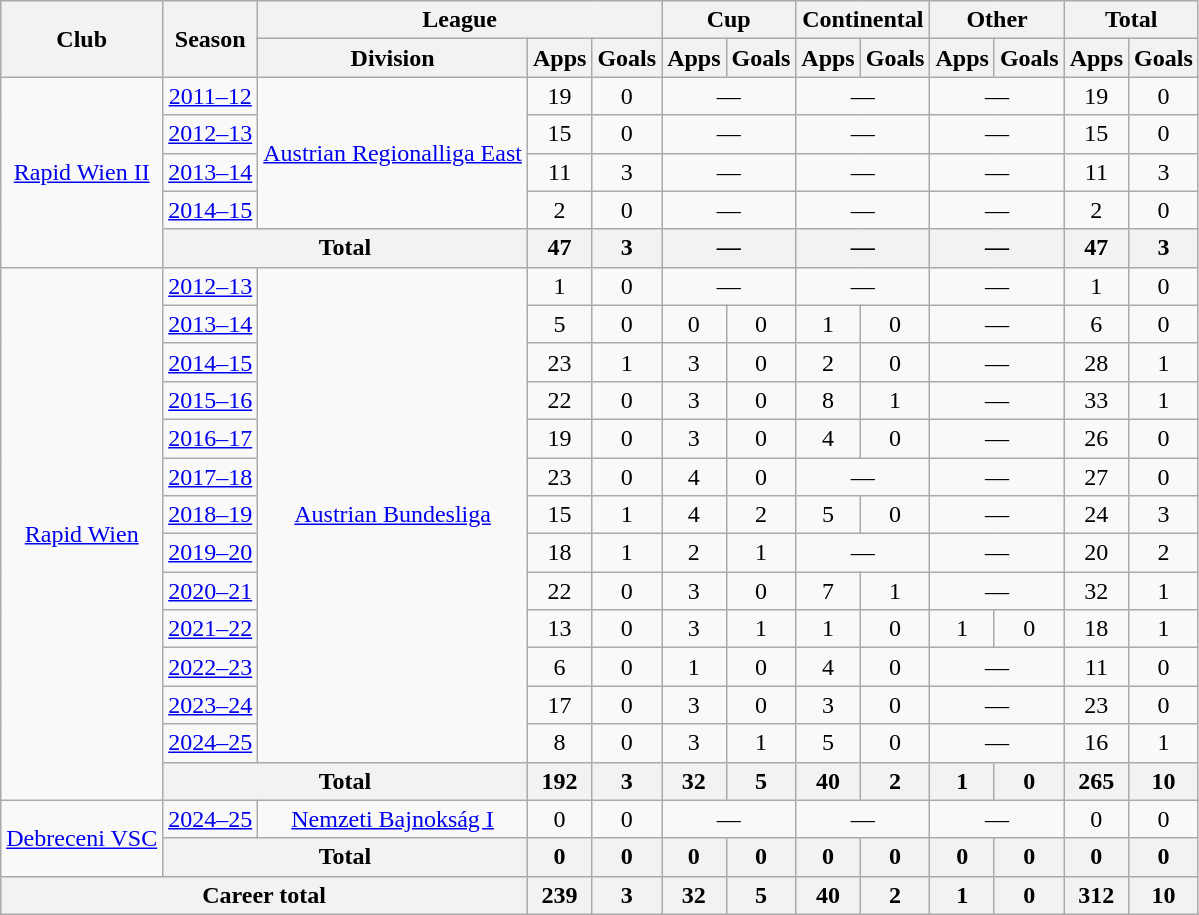<table class="wikitable" style="text-align: center">
<tr>
<th rowspan="2">Club</th>
<th rowspan="2">Season</th>
<th colspan="3">League</th>
<th colspan="2">Cup</th>
<th colspan="2">Continental</th>
<th colspan="2">Other</th>
<th colspan="2">Total</th>
</tr>
<tr>
<th>Division</th>
<th>Apps</th>
<th>Goals</th>
<th>Apps</th>
<th>Goals</th>
<th>Apps</th>
<th>Goals</th>
<th>Apps</th>
<th>Goals</th>
<th>Apps</th>
<th>Goals</th>
</tr>
<tr>
<td rowspan="5"><a href='#'>Rapid Wien II</a></td>
<td><a href='#'>2011–12</a></td>
<td rowspan="4"><a href='#'>Austrian Regionalliga East</a></td>
<td>19</td>
<td>0</td>
<td colspan="2">—</td>
<td colspan="2">—</td>
<td colspan="2">—</td>
<td>19</td>
<td>0</td>
</tr>
<tr>
<td><a href='#'>2012–13</a></td>
<td>15</td>
<td>0</td>
<td colspan="2">—</td>
<td colspan="2">—</td>
<td colspan="2">—</td>
<td>15</td>
<td>0</td>
</tr>
<tr>
<td><a href='#'>2013–14</a></td>
<td>11</td>
<td>3</td>
<td colspan="2">—</td>
<td colspan="2">—</td>
<td colspan="2">—</td>
<td>11</td>
<td>3</td>
</tr>
<tr>
<td><a href='#'>2014–15</a></td>
<td>2</td>
<td>0</td>
<td colspan="2">—</td>
<td colspan="2">—</td>
<td colspan="2">—</td>
<td>2</td>
<td>0</td>
</tr>
<tr>
<th colspan="2">Total</th>
<th>47</th>
<th>3</th>
<th colspan="2">—</th>
<th colspan="2">—</th>
<th colspan="2">—</th>
<th>47</th>
<th>3</th>
</tr>
<tr>
<td rowspan="14"><a href='#'>Rapid Wien</a></td>
<td><a href='#'>2012–13</a></td>
<td rowspan="13"><a href='#'>Austrian Bundesliga</a></td>
<td>1</td>
<td>0</td>
<td colspan="2">—</td>
<td colspan="2">—</td>
<td colspan="2">—</td>
<td>1</td>
<td>0</td>
</tr>
<tr>
<td><a href='#'>2013–14</a></td>
<td>5</td>
<td>0</td>
<td>0</td>
<td>0</td>
<td>1</td>
<td>0</td>
<td colspan="2">—</td>
<td>6</td>
<td>0</td>
</tr>
<tr>
<td><a href='#'>2014–15</a></td>
<td>23</td>
<td>1</td>
<td>3</td>
<td>0</td>
<td>2</td>
<td>0</td>
<td colspan="2">—</td>
<td>28</td>
<td>1</td>
</tr>
<tr>
<td><a href='#'>2015–16</a></td>
<td>22</td>
<td>0</td>
<td>3</td>
<td>0</td>
<td>8</td>
<td>1</td>
<td colspan="2">—</td>
<td>33</td>
<td>1</td>
</tr>
<tr>
<td><a href='#'>2016–17</a></td>
<td>19</td>
<td>0</td>
<td>3</td>
<td>0</td>
<td>4</td>
<td>0</td>
<td colspan="2">—</td>
<td>26</td>
<td>0</td>
</tr>
<tr>
<td><a href='#'>2017–18</a></td>
<td>23</td>
<td>0</td>
<td>4</td>
<td>0</td>
<td colspan="2">—</td>
<td colspan="2">—</td>
<td>27</td>
<td>0</td>
</tr>
<tr>
<td><a href='#'>2018–19</a></td>
<td>15</td>
<td>1</td>
<td>4</td>
<td>2</td>
<td>5</td>
<td>0</td>
<td colspan="2">—</td>
<td>24</td>
<td>3</td>
</tr>
<tr>
<td><a href='#'>2019–20</a></td>
<td>18</td>
<td>1</td>
<td>2</td>
<td>1</td>
<td colspan="2">—</td>
<td colspan="2">—</td>
<td>20</td>
<td>2</td>
</tr>
<tr>
<td><a href='#'>2020–21</a></td>
<td>22</td>
<td>0</td>
<td>3</td>
<td>0</td>
<td>7</td>
<td>1</td>
<td colspan="2">—</td>
<td>32</td>
<td>1</td>
</tr>
<tr>
<td><a href='#'>2021–22</a></td>
<td>13</td>
<td>0</td>
<td>3</td>
<td>1</td>
<td>1</td>
<td>0</td>
<td>1</td>
<td>0</td>
<td>18</td>
<td>1</td>
</tr>
<tr>
<td><a href='#'>2022–23</a></td>
<td>6</td>
<td>0</td>
<td>1</td>
<td>0</td>
<td>4</td>
<td>0</td>
<td colspan="2">—</td>
<td>11</td>
<td>0</td>
</tr>
<tr>
<td><a href='#'>2023–24</a></td>
<td>17</td>
<td>0</td>
<td>3</td>
<td>0</td>
<td>3</td>
<td>0</td>
<td colspan="2">—</td>
<td>23</td>
<td>0</td>
</tr>
<tr>
<td><a href='#'>2024–25</a></td>
<td>8</td>
<td>0</td>
<td>3</td>
<td>1</td>
<td>5</td>
<td>0</td>
<td colspan="2">—</td>
<td>16</td>
<td>1</td>
</tr>
<tr>
<th colspan="2">Total</th>
<th>192</th>
<th>3</th>
<th>32</th>
<th>5</th>
<th>40</th>
<th>2</th>
<th>1</th>
<th>0</th>
<th>265</th>
<th>10</th>
</tr>
<tr>
<td rowspan="2"><a href='#'>Debreceni VSC</a></td>
<td><a href='#'>2024–25</a></td>
<td rowspan="1"><a href='#'>Nemzeti Bajnokság I</a></td>
<td>0</td>
<td>0</td>
<td colspan="2">—</td>
<td colspan="2">—</td>
<td colspan="2">—</td>
<td>0</td>
<td>0</td>
</tr>
<tr>
<th colspan="2">Total</th>
<th>0</th>
<th>0</th>
<th>0</th>
<th>0</th>
<th>0</th>
<th>0</th>
<th>0</th>
<th>0</th>
<th>0</th>
<th>0</th>
</tr>
<tr>
<th colspan="3">Career total</th>
<th>239</th>
<th>3</th>
<th>32</th>
<th>5</th>
<th>40</th>
<th>2</th>
<th>1</th>
<th>0</th>
<th>312</th>
<th>10</th>
</tr>
</table>
